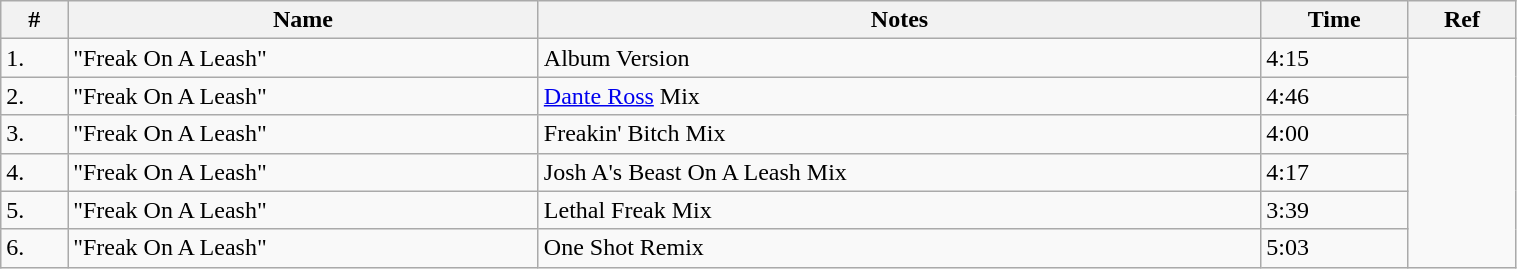<table class="wikitable center" style="margin-top: 0; width:80%">
<tr>
<th align="left">#</th>
<th align="left">Name</th>
<th align="left">Notes</th>
<th align="left">Time</th>
<th align="left">Ref</th>
</tr>
<tr>
<td>1.</td>
<td>"Freak On A Leash"</td>
<td>Album Version</td>
<td>4:15</td>
<td rowspan="6"></td>
</tr>
<tr>
<td>2.</td>
<td>"Freak On A Leash"</td>
<td><a href='#'>Dante Ross</a> Mix</td>
<td>4:46</td>
</tr>
<tr>
<td>3.</td>
<td>"Freak On A Leash"</td>
<td>Freakin' Bitch Mix</td>
<td>4:00</td>
</tr>
<tr>
<td>4.</td>
<td>"Freak On A Leash"</td>
<td>Josh A's Beast On A Leash Mix</td>
<td>4:17</td>
</tr>
<tr>
<td>5.</td>
<td>"Freak On A Leash"</td>
<td>Lethal Freak Mix</td>
<td>3:39</td>
</tr>
<tr>
<td>6.</td>
<td>"Freak On A Leash"</td>
<td>One Shot Remix</td>
<td>5:03</td>
</tr>
</table>
